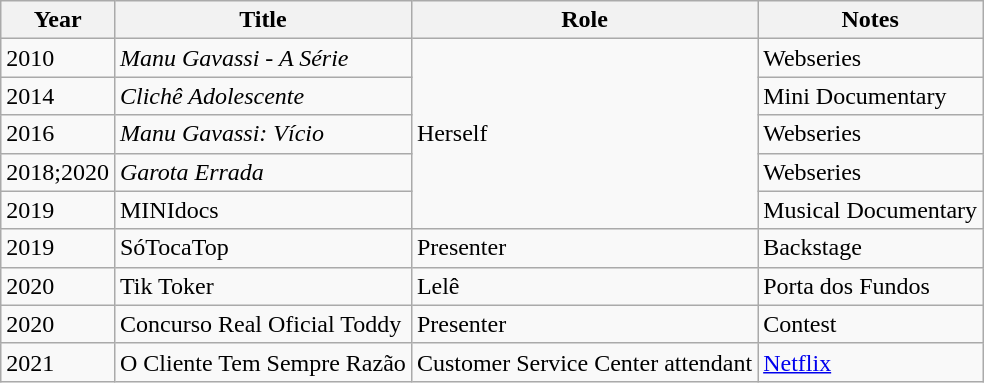<table class="wikitable sortable">
<tr>
<th>Year</th>
<th>Title</th>
<th>Role</th>
<th>Notes</th>
</tr>
<tr>
<td>2010</td>
<td><em>Manu Gavassi - A Série</em></td>
<td rowspan="5">Herself</td>
<td>Webseries</td>
</tr>
<tr>
<td>2014</td>
<td><em>Clichê Adolescente</em></td>
<td>Mini Documentary</td>
</tr>
<tr>
<td>2016</td>
<td><em>Manu Gavassi: Vício</em></td>
<td>Webseries</td>
</tr>
<tr>
<td>2018;2020</td>
<td><em>Garota Errada</em></td>
<td>Webseries</td>
</tr>
<tr>
<td>2019</td>
<td>MINIdocs</td>
<td>Musical Documentary</td>
</tr>
<tr>
<td>2019</td>
<td>SóTocaTop</td>
<td>Presenter</td>
<td>Backstage</td>
</tr>
<tr>
<td>2020</td>
<td>Tik Toker</td>
<td>Lelê</td>
<td>Porta dos Fundos</td>
</tr>
<tr>
<td>2020</td>
<td>Concurso Real Oficial Toddy</td>
<td>Presenter</td>
<td>Contest</td>
</tr>
<tr>
<td>2021</td>
<td>O Cliente Tem Sempre Razão</td>
<td>Customer Service Center attendant</td>
<td><a href='#'>Netflix</a></td>
</tr>
</table>
